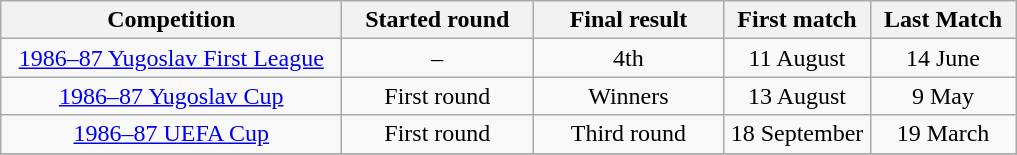<table class="wikitable" style="text-align: center;">
<tr>
<th width="220">Competition</th>
<th width="120">Started round</th>
<th width="120">Final result</th>
<th width="90">First match</th>
<th width="90">Last Match</th>
</tr>
<tr>
<td><a href='#'>1986–87 Yugoslav First League</a></td>
<td>–</td>
<td>4th</td>
<td>11 August</td>
<td>14 June</td>
</tr>
<tr>
<td><a href='#'>1986–87 Yugoslav Cup</a></td>
<td>First round</td>
<td>Winners</td>
<td>13 August</td>
<td>9 May</td>
</tr>
<tr>
<td><a href='#'>1986–87 UEFA Cup</a></td>
<td>First round</td>
<td>Third round</td>
<td>18 September</td>
<td>19 March</td>
</tr>
<tr>
</tr>
</table>
